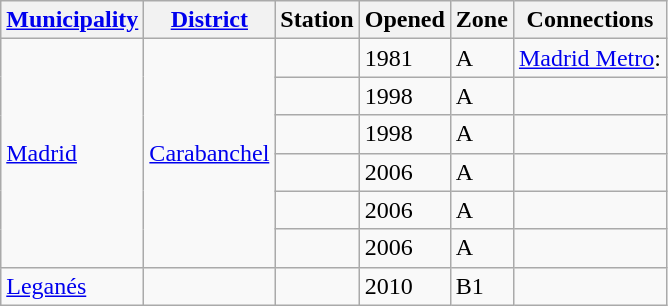<table class=wikitable>
<tr>
<th><a href='#'>Municipality</a></th>
<th><a href='#'>District</a></th>
<th>Station</th>
<th>Opened</th>
<th>Zone</th>
<th>Connections</th>
</tr>
<tr>
<td rowspan=6><a href='#'>Madrid</a></td>
<td rowspan=6><a href='#'>Carabanchel</a></td>
<td> </td>
<td>1981</td>
<td>A</td>
<td><a href='#'>Madrid Metro</a>: </td>
</tr>
<tr>
<td> </td>
<td>1998</td>
<td>A</td>
<td></td>
</tr>
<tr>
<td> </td>
<td>1998</td>
<td>A</td>
<td></td>
</tr>
<tr>
<td> </td>
<td>2006</td>
<td>A</td>
<td></td>
</tr>
<tr>
<td> </td>
<td>2006</td>
<td>A</td>
<td></td>
</tr>
<tr>
<td> </td>
<td>2006</td>
<td>A</td>
<td></td>
</tr>
<tr>
<td><a href='#'>Leganés</a></td>
<td></td>
<td> </td>
<td>2010</td>
<td>B1</td>
<td></td>
</tr>
</table>
